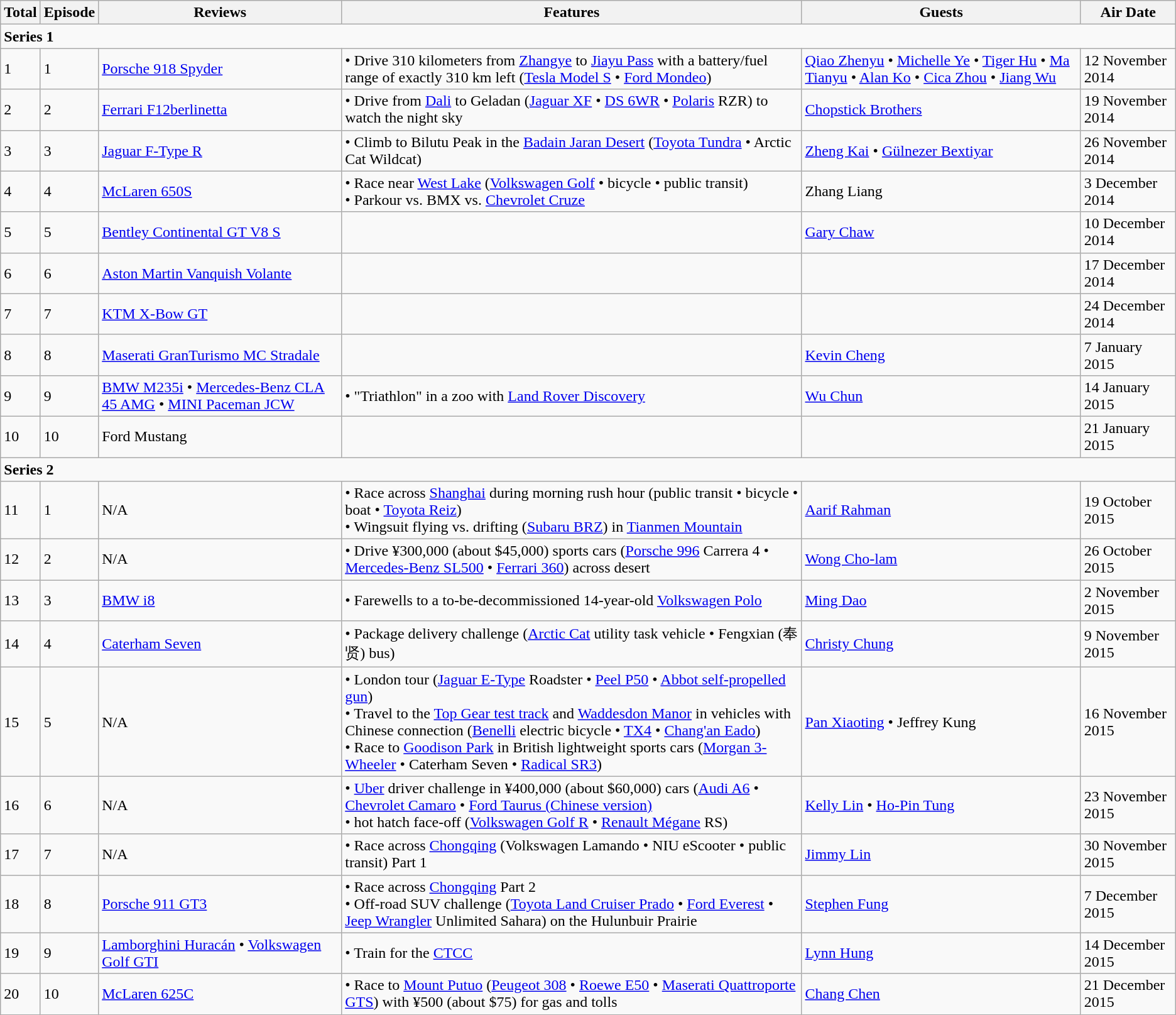<table class="wikitable">
<tr>
<th>Total</th>
<th>Episode</th>
<th>Reviews</th>
<th>Features</th>
<th>Guests</th>
<th>Air Date</th>
</tr>
<tr>
<td colspan="6"><strong>Series 1</strong></td>
</tr>
<tr>
<td>1</td>
<td>1</td>
<td><a href='#'>Porsche 918 Spyder</a></td>
<td>• Drive 310 kilometers from <a href='#'>Zhangye</a> to <a href='#'>Jiayu Pass</a> with a battery/fuel range of exactly 310 km left (<a href='#'>Tesla Model S</a> • <a href='#'>Ford Mondeo</a>)</td>
<td><a href='#'>Qiao Zhenyu</a> • <a href='#'>Michelle Ye</a> • <a href='#'>Tiger Hu</a> • <a href='#'>Ma Tianyu</a> • <a href='#'>Alan Ko</a> • <a href='#'>Cica Zhou</a> • <a href='#'>Jiang Wu</a></td>
<td>12 November 2014</td>
</tr>
<tr>
<td>2</td>
<td>2</td>
<td><a href='#'>Ferrari F12berlinetta</a></td>
<td>• Drive from <a href='#'>Dali</a> to Geladan (<a href='#'>Jaguar XF</a> • <a href='#'>DS 6WR</a> • <a href='#'>Polaris</a> RZR) to watch the night sky</td>
<td><a href='#'>Chopstick Brothers</a></td>
<td>19 November 2014</td>
</tr>
<tr>
<td>3</td>
<td>3</td>
<td><a href='#'>Jaguar F-Type R</a></td>
<td>• Climb to Bilutu Peak in the <a href='#'>Badain Jaran Desert</a> (<a href='#'>Toyota Tundra</a> • Arctic Cat Wildcat)</td>
<td><a href='#'>Zheng Kai</a> • <a href='#'>Gülnezer Bextiyar</a></td>
<td>26 November 2014</td>
</tr>
<tr>
<td>4</td>
<td>4</td>
<td><a href='#'>McLaren 650S</a></td>
<td>• Race near <a href='#'>West Lake</a> (<a href='#'>Volkswagen Golf</a> • bicycle • public transit)<br>• Parkour vs. BMX vs. <a href='#'>Chevrolet Cruze</a></td>
<td>Zhang Liang</td>
<td>3 December 2014</td>
</tr>
<tr>
<td>5</td>
<td>5</td>
<td><a href='#'>Bentley Continental GT V8 S</a></td>
<td></td>
<td><a href='#'>Gary Chaw</a></td>
<td>10 December 2014</td>
</tr>
<tr>
<td>6</td>
<td>6</td>
<td><a href='#'>Aston Martin Vanquish Volante</a></td>
<td></td>
<td></td>
<td>17 December 2014</td>
</tr>
<tr>
<td>7</td>
<td>7</td>
<td><a href='#'>KTM X-Bow GT</a></td>
<td></td>
<td></td>
<td>24 December 2014</td>
</tr>
<tr>
<td>8</td>
<td>8</td>
<td><a href='#'>Maserati GranTurismo MC Stradale</a></td>
<td></td>
<td><a href='#'>Kevin Cheng</a></td>
<td>7 January 2015</td>
</tr>
<tr>
<td>9</td>
<td>9</td>
<td><a href='#'>BMW M235i</a> • <a href='#'>Mercedes-Benz CLA 45 AMG</a> • <a href='#'>MINI Paceman JCW</a></td>
<td>• "Triathlon" in a zoo with <a href='#'>Land Rover Discovery</a></td>
<td><a href='#'>Wu Chun</a></td>
<td>14 January 2015</td>
</tr>
<tr>
<td>10</td>
<td>10</td>
<td>Ford Mustang</td>
<td></td>
<td></td>
<td>21 January 2015</td>
</tr>
<tr>
<td colspan="6"><strong>Series 2</strong></td>
</tr>
<tr>
<td>11</td>
<td>1</td>
<td>N/A</td>
<td>• Race across <a href='#'>Shanghai</a> during morning rush hour (public transit • bicycle • boat • <a href='#'>Toyota Reiz</a>)<br>• Wingsuit flying vs. drifting (<a href='#'>Subaru BRZ</a>) in <a href='#'>Tianmen Mountain</a></td>
<td><a href='#'>Aarif Rahman</a></td>
<td>19 October 2015</td>
</tr>
<tr>
<td>12</td>
<td>2</td>
<td>N/A</td>
<td>• Drive ¥300,000 (about $45,000) sports cars (<a href='#'>Porsche 996</a> Carrera 4 • <a href='#'>Mercedes-Benz SL500</a> • <a href='#'>Ferrari 360</a>) across desert</td>
<td><a href='#'>Wong Cho-lam</a></td>
<td>26 October 2015</td>
</tr>
<tr>
<td>13</td>
<td>3</td>
<td><a href='#'>BMW i8</a></td>
<td>• Farewells to a to-be-decommissioned 14-year-old <a href='#'>Volkswagen Polo</a></td>
<td><a href='#'>Ming Dao</a></td>
<td>2 November 2015</td>
</tr>
<tr>
<td>14</td>
<td>4</td>
<td><a href='#'>Caterham Seven</a></td>
<td>• Package delivery challenge (<a href='#'>Arctic Cat</a> utility task vehicle • Fengxian (奉贤) bus)</td>
<td><a href='#'>Christy Chung</a></td>
<td>9 November 2015</td>
</tr>
<tr>
<td>15</td>
<td>5</td>
<td>N/A</td>
<td>• London tour (<a href='#'>Jaguar E-Type</a> Roadster • <a href='#'>Peel P50</a> • <a href='#'>Abbot self-propelled gun</a>)<br>• Travel to the <a href='#'>Top Gear test track</a> and <a href='#'>Waddesdon Manor</a> in vehicles with Chinese connection (<a href='#'>Benelli</a> electric bicycle • <a href='#'>TX4</a> • <a href='#'>Chang'an Eado</a>)<br>• Race to <a href='#'>Goodison Park</a> in British lightweight sports cars (<a href='#'>Morgan 3-Wheeler</a> • Caterham Seven • <a href='#'>Radical SR3</a>)</td>
<td><a href='#'>Pan Xiaoting</a> • Jeffrey Kung</td>
<td>16 November 2015</td>
</tr>
<tr>
<td>16</td>
<td>6</td>
<td>N/A</td>
<td>• <a href='#'>Uber</a> driver challenge in ¥400,000 (about $60,000) cars (<a href='#'>Audi A6</a> • <a href='#'>Chevrolet Camaro</a> • <a href='#'>Ford Taurus (Chinese version)</a><br>• hot hatch face-off (<a href='#'>Volkswagen Golf R</a> • <a href='#'>Renault Mégane</a> RS)</td>
<td><a href='#'>Kelly Lin</a> • <a href='#'>Ho-Pin Tung</a></td>
<td>23 November 2015</td>
</tr>
<tr>
<td>17</td>
<td>7</td>
<td>N/A</td>
<td>• Race across <a href='#'>Chongqing</a> (Volkswagen Lamando • NIU eScooter • public transit) Part 1</td>
<td><a href='#'>Jimmy Lin</a></td>
<td>30 November 2015</td>
</tr>
<tr>
<td>18</td>
<td>8</td>
<td><a href='#'>Porsche 911 GT3</a></td>
<td>• Race across <a href='#'>Chongqing</a> Part 2<br>• Off-road SUV challenge (<a href='#'>Toyota Land Cruiser Prado</a> • <a href='#'>Ford Everest</a> • <a href='#'>Jeep Wrangler</a> Unlimited Sahara) on the Hulunbuir Prairie</td>
<td><a href='#'>Stephen Fung</a></td>
<td>7 December 2015</td>
</tr>
<tr>
<td>19</td>
<td>9</td>
<td><a href='#'>Lamborghini Huracán</a> • <a href='#'>Volkswagen Golf GTI</a></td>
<td>• Train for the <a href='#'>CTCC</a></td>
<td><a href='#'>Lynn Hung</a></td>
<td>14 December 2015</td>
</tr>
<tr>
<td>20</td>
<td>10</td>
<td><a href='#'>McLaren 625C</a></td>
<td>• Race to <a href='#'>Mount Putuo</a> (<a href='#'>Peugeot 308</a> • <a href='#'>Roewe E50</a> • <a href='#'>Maserati Quattroporte GTS</a>) with ¥500 (about $75) for gas and tolls</td>
<td><a href='#'>Chang Chen</a></td>
<td>21 December 2015</td>
</tr>
</table>
